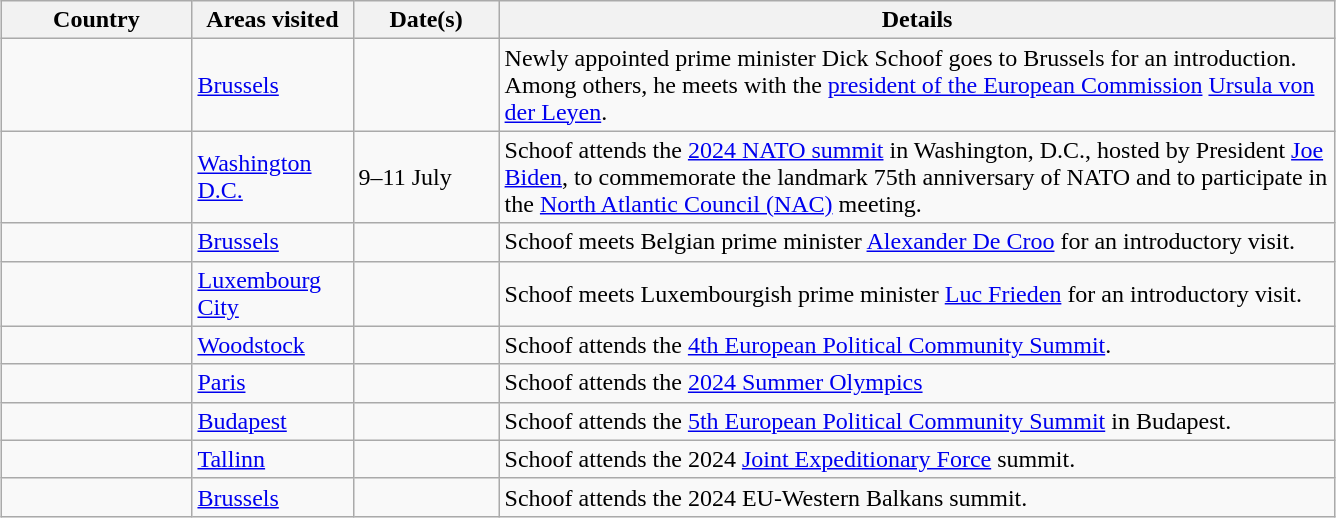<table class="wikitable sortable outercollapse" style="margin: 1em auto 1em auto">
<tr>
<th width=120>Country</th>
<th width=100>Areas visited</th>
<th width=90>Date(s)</th>
<th width=550 class=unsortable>Details</th>
</tr>
<tr>
<td></td>
<td><a href='#'>Brussels</a></td>
<td></td>
<td>Newly appointed prime minister Dick Schoof goes to Brussels for an introduction. Among others, he meets with the <a href='#'>president of the European Commission</a> <a href='#'>Ursula von der Leyen</a>.</td>
</tr>
<tr>
<td></td>
<td><a href='#'>Washington D.C.</a></td>
<td>9–11 July</td>
<td>Schoof attends the <a href='#'>2024 NATO summit</a> in Washington, D.C., hosted by President <a href='#'>Joe Biden</a>, to commemorate the landmark 75th anniversary of NATO and to participate in the <a href='#'>North Atlantic Council (NAC)</a> meeting.</td>
</tr>
<tr>
<td></td>
<td><a href='#'>Brussels</a></td>
<td></td>
<td>Schoof meets Belgian prime minister <a href='#'>Alexander De Croo</a> for an introductory visit. </td>
</tr>
<tr>
<td></td>
<td><a href='#'>Luxembourg City</a></td>
<td></td>
<td>Schoof meets Luxembourgish prime minister <a href='#'>Luc Frieden</a> for an introductory visit. </td>
</tr>
<tr>
<td></td>
<td><a href='#'>Woodstock</a></td>
<td></td>
<td>Schoof attends the <a href='#'>4th European Political Community Summit</a>. </td>
</tr>
<tr>
<td></td>
<td><a href='#'>Paris</a></td>
<td></td>
<td>Schoof attends the <a href='#'>2024 Summer Olympics</a></td>
</tr>
<tr>
<td></td>
<td><a href='#'>Budapest</a></td>
<td></td>
<td>Schoof attends the <a href='#'>5th European Political Community Summit</a> in Budapest.</td>
</tr>
<tr>
<td></td>
<td><a href='#'>Tallinn</a></td>
<td></td>
<td>Schoof attends the 2024 <a href='#'>Joint Expeditionary Force</a> summit.</td>
</tr>
<tr>
<td></td>
<td><a href='#'>Brussels</a></td>
<td></td>
<td>Schoof attends the 2024 EU-Western Balkans summit.</td>
</tr>
</table>
